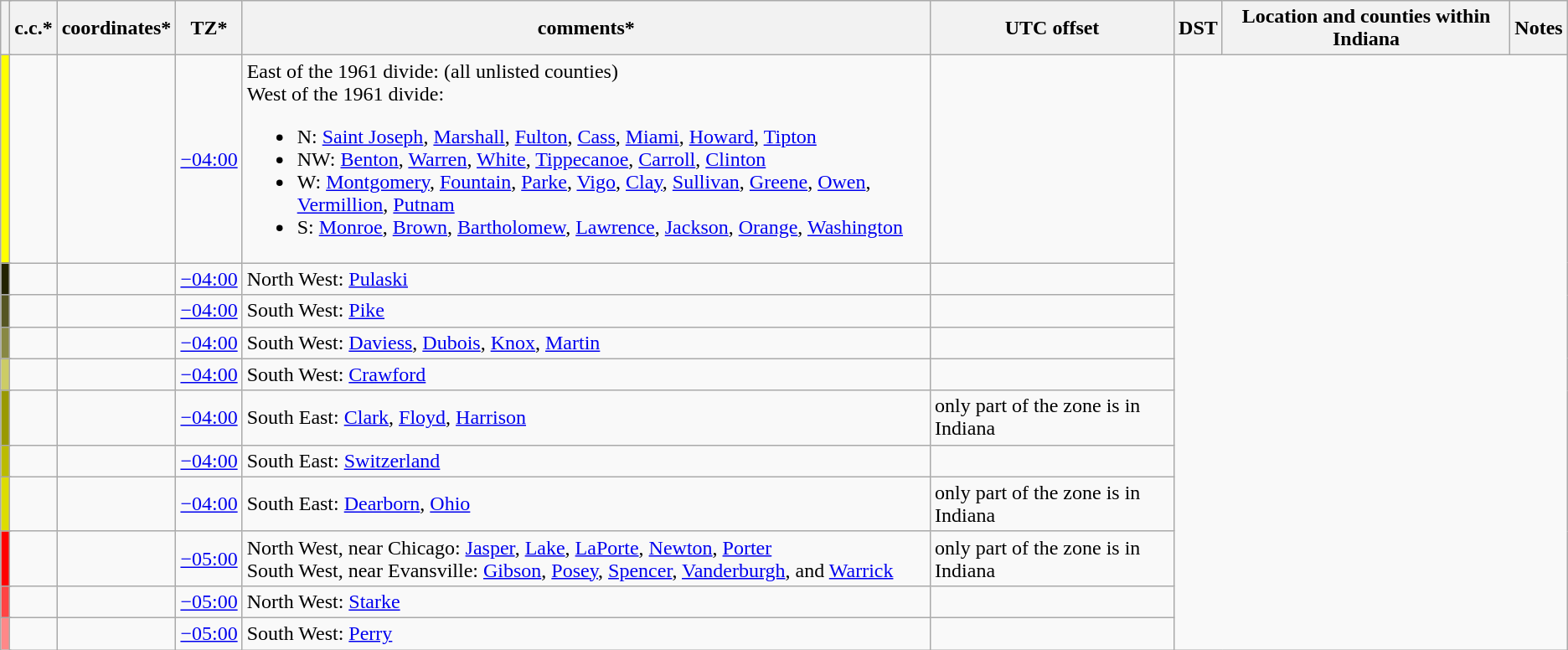<table class="wikitable sortable">
<tr>
<th colspan=2></th>
<th>c.c.*</th>
<th>coordinates*</th>
<th>TZ*</th>
<th>comments*</th>
<th>UTC offset</th>
<th>DST</th>
<th>Location and counties within Indiana</th>
<th>Notes</th>
</tr>
<tr --->
<td colspan=2 style="background:#ffff00;"></td>
<td></td>
<td></td>
<td><a href='#'>−04:00</a></td>
<td>East of the 1961 divide: (all unlisted counties) <br> West of the 1961 divide:<br><ul><li>N: <a href='#'>Saint Joseph</a>, <a href='#'>Marshall</a>, <a href='#'>Fulton</a>, <a href='#'>Cass</a>, <a href='#'>Miami</a>, <a href='#'>Howard</a>, <a href='#'>Tipton</a></li><li>NW: <a href='#'>Benton</a>, <a href='#'>Warren</a>, <a href='#'>White</a>, <a href='#'>Tippecanoe</a>, <a href='#'>Carroll</a>, <a href='#'>Clinton</a></li><li>W: <a href='#'>Montgomery</a>, <a href='#'>Fountain</a>, <a href='#'>Parke</a>, <a href='#'>Vigo</a>, <a href='#'>Clay</a>, <a href='#'>Sullivan</a>, <a href='#'>Greene</a>, <a href='#'>Owen</a>, <a href='#'>Vermillion</a>, <a href='#'>Putnam</a></li><li>S: <a href='#'>Monroe</a>, <a href='#'>Brown</a>, <a href='#'>Bartholomew</a>, <a href='#'>Lawrence</a>, <a href='#'>Jackson</a>, <a href='#'>Orange</a>, <a href='#'>Washington</a></li></ul></td>
<td></td>
</tr>
<tr --->
<td colspan=2 style="background:#222200;"></td>
<td></td>
<td></td>
<td><a href='#'>−04:00</a></td>
<td>North West: <a href='#'>Pulaski</a></td>
<td></td>
</tr>
<tr --->
<td colspan=2 style="background:#555522;"></td>
<td></td>
<td></td>
<td><a href='#'>−04:00</a></td>
<td>South West: <a href='#'>Pike</a></td>
<td></td>
</tr>
<tr --->
<td colspan=2 style="background:#888844;"></td>
<td></td>
<td></td>
<td><a href='#'>−04:00</a></td>
<td>South West: <a href='#'>Daviess</a>, <a href='#'>Dubois</a>, <a href='#'>Knox</a>, <a href='#'>Martin</a></td>
<td></td>
</tr>
<tr --->
<td colspan=2 style="background:#cccc66;"></td>
<td></td>
<td></td>
<td><a href='#'>−04:00</a></td>
<td>South West: <a href='#'>Crawford</a></td>
<td></td>
</tr>
<tr --->
<td colspan=2 style="background:#999900;"></td>
<td></td>
<td></td>
<td><a href='#'>−04:00</a></td>
<td>South East: <a href='#'>Clark</a>, <a href='#'>Floyd</a>, <a href='#'>Harrison</a></td>
<td>only part of the zone is in Indiana</td>
</tr>
<tr --->
<td colspan=2 style="background:#bbbb00;"></td>
<td></td>
<td></td>
<td><a href='#'>−04:00</a></td>
<td>South East: <a href='#'>Switzerland</a></td>
<td></td>
</tr>
<tr --->
<td colspan=2 style="background:#dddd00;"></td>
<td></td>
<td></td>
<td><a href='#'>−04:00</a></td>
<td>South East: <a href='#'>Dearborn</a>, <a href='#'>Ohio</a></td>
<td>only part of the zone is in Indiana</td>
</tr>
<tr --->
<td colspan=2 style="background:#ff0000;"></td>
<td></td>
<td></td>
<td><a href='#'>−05:00</a></td>
<td>North West, near Chicago: <a href='#'>Jasper</a>, <a href='#'>Lake</a>, <a href='#'>LaPorte</a>, <a href='#'>Newton</a>, <a href='#'>Porter</a><br>South West, near Evansville: <a href='#'>Gibson</a>, <a href='#'>Posey</a>, <a href='#'>Spencer</a>, <a href='#'>Vanderburgh</a>, and <a href='#'>Warrick</a></td>
<td>only part of the zone is in Indiana</td>
</tr>
<tr --->
<td colspan=2 style="background:#ff4444;"></td>
<td></td>
<td></td>
<td><a href='#'>−05:00</a></td>
<td>North West: <a href='#'>Starke</a></td>
<td></td>
</tr>
<tr --->
<td colspan=2 style="background:#ff8888;"></td>
<td></td>
<td></td>
<td><a href='#'>−05:00</a></td>
<td>South West: <a href='#'>Perry</a></td>
<td></td>
</tr>
</table>
